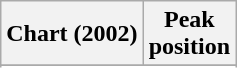<table class="wikitable plainrowheaders sortable">
<tr>
<th scope="col">Chart (2002)</th>
<th scope="col">Peak<br>position</th>
</tr>
<tr>
</tr>
<tr>
</tr>
<tr>
</tr>
<tr>
</tr>
<tr>
</tr>
<tr>
</tr>
<tr>
</tr>
</table>
